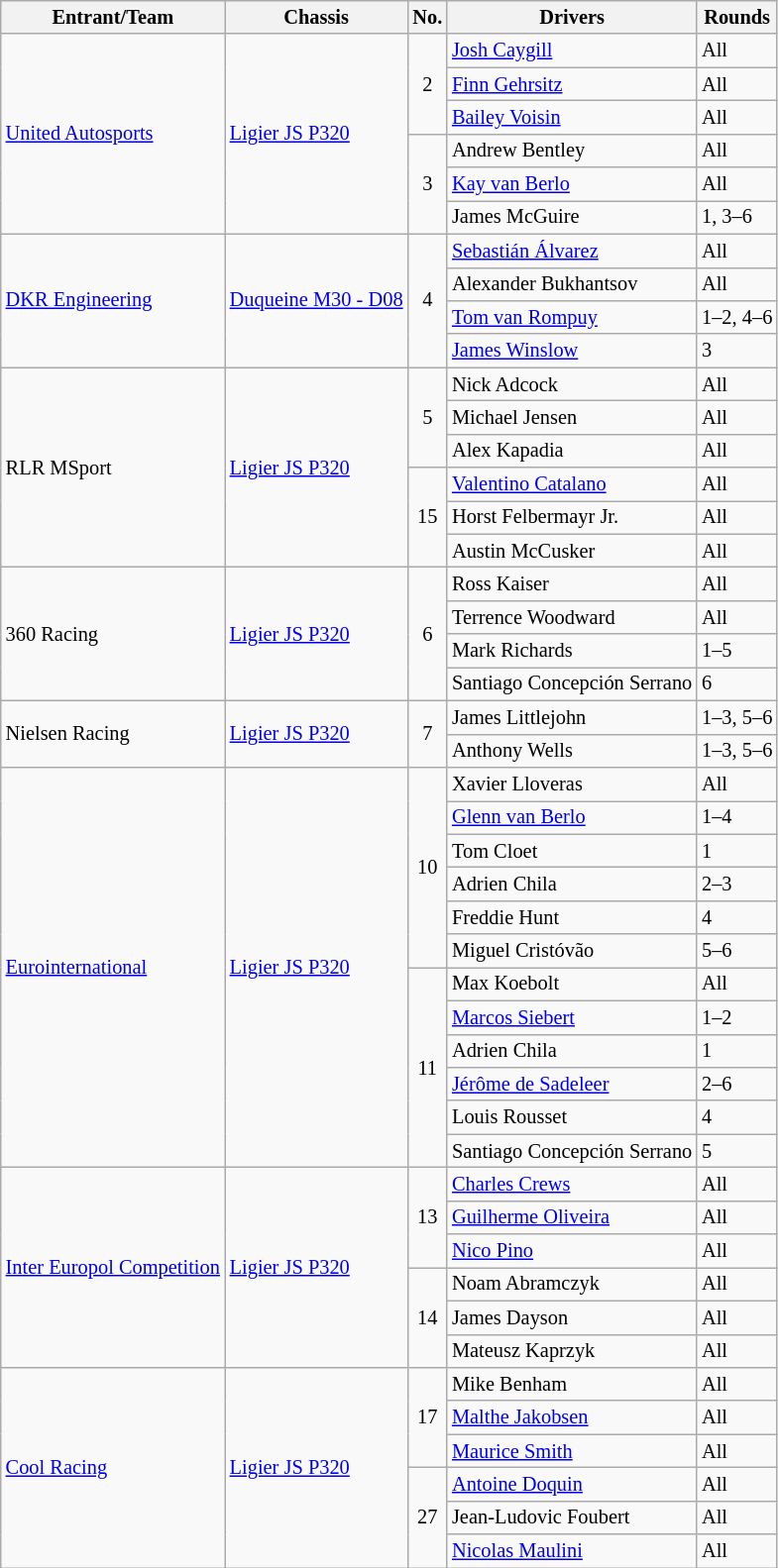<table class="wikitable" style="font-size: 85%;">
<tr>
<th>Entrant/Team</th>
<th>Chassis</th>
<th>No.</th>
<th>Drivers</th>
<th>Rounds</th>
</tr>
<tr>
<td rowspan="6"> <a href='#'>United Autosports</a></td>
<td rowspan="6"><a href='#'>Ligier JS P320</a></td>
<td rowspan="3" align="center">2</td>
<td> <a href='#'>Josh Caygill</a></td>
<td>All</td>
</tr>
<tr>
<td> <a href='#'>Finn Gehrsitz</a></td>
<td>All</td>
</tr>
<tr>
<td> <a href='#'>Bailey Voisin</a></td>
<td>All</td>
</tr>
<tr>
<td rowspan="3" align="center">3</td>
<td> Andrew Bentley</td>
<td>All</td>
</tr>
<tr>
<td> <a href='#'>Kay van Berlo</a></td>
<td>All</td>
</tr>
<tr>
<td> James McGuire</td>
<td>1, 3–6</td>
</tr>
<tr>
<td rowspan="4"> <a href='#'>DKR Engineering</a></td>
<td rowspan="4"><a href='#'>Duqueine M30 - D08</a></td>
<td rowspan="4" align="center">4</td>
<td> <a href='#'>Sebastián Álvarez</a></td>
<td>All</td>
</tr>
<tr>
<td> Alexander Bukhantsov</td>
<td>All</td>
</tr>
<tr>
<td> <a href='#'>Tom van Rompuy</a></td>
<td>1–2, 4–6</td>
</tr>
<tr>
<td> <a href='#'>James Winslow</a></td>
<td>3</td>
</tr>
<tr>
<td rowspan="6"> RLR MSport</td>
<td rowspan="6"><a href='#'>Ligier JS P320</a></td>
<td rowspan="3" align="center">5</td>
<td> Nick Adcock</td>
<td>All</td>
</tr>
<tr>
<td> Michael Jensen</td>
<td>All</td>
</tr>
<tr>
<td> Alex Kapadia</td>
<td>All</td>
</tr>
<tr>
<td rowspan="3" align="center">15</td>
<td> <a href='#'>Valentino Catalano</a></td>
<td>All</td>
</tr>
<tr>
<td> Horst Felbermayr Jr.</td>
<td>All</td>
</tr>
<tr>
<td> Austin McCusker</td>
<td>All</td>
</tr>
<tr>
<td rowspan="4"> 360 Racing</td>
<td rowspan="4"><a href='#'>Ligier JS P320</a></td>
<td rowspan="4" align="center">6</td>
<td> Ross Kaiser</td>
<td>All</td>
</tr>
<tr>
<td> Terrence Woodward</td>
<td>All</td>
</tr>
<tr>
<td> Mark Richards</td>
<td>1–5</td>
</tr>
<tr>
<td> Santiago Concepción Serrano</td>
<td>6</td>
</tr>
<tr>
<td rowspan="2"> Nielsen Racing</td>
<td rowspan="2"><a href='#'>Ligier JS P320</a></td>
<td rowspan="2" align="center">7</td>
<td> James Littlejohn</td>
<td>1–3, 5–6</td>
</tr>
<tr>
<td> Anthony Wells</td>
<td>1–3, 5–6</td>
</tr>
<tr>
<td rowspan="12"> <a href='#'>Eurointernational</a></td>
<td rowspan="12"><a href='#'>Ligier JS P320</a></td>
<td rowspan="6" align="center">10</td>
<td> Xavier Lloveras</td>
<td>All</td>
</tr>
<tr>
<td> <a href='#'>Glenn van Berlo</a></td>
<td>1–4</td>
</tr>
<tr>
<td> Tom Cloet</td>
<td>1</td>
</tr>
<tr>
<td> Adrien Chila</td>
<td>2–3</td>
</tr>
<tr>
<td> Freddie Hunt</td>
<td>4</td>
</tr>
<tr>
<td> Miguel Cristóvão</td>
<td>5–6</td>
</tr>
<tr>
<td rowspan="6" align="center">11</td>
<td> Max Koebolt</td>
<td>All</td>
</tr>
<tr>
<td> <a href='#'>Marcos Siebert</a></td>
<td>1–2</td>
</tr>
<tr>
<td> Adrien Chila</td>
<td>1</td>
</tr>
<tr>
<td> <a href='#'>Jérôme de Sadeleer</a></td>
<td>2–6</td>
</tr>
<tr>
<td> Louis Rousset</td>
<td>4</td>
</tr>
<tr>
<td> Santiago Concepción Serrano</td>
<td>5</td>
</tr>
<tr>
<td rowspan="6"> <a href='#'>Inter Europol Competition</a></td>
<td rowspan="6"><a href='#'>Ligier JS P320</a></td>
<td rowspan="3" align="center">13</td>
<td> <a href='#'>Charles Crews</a></td>
<td>All</td>
</tr>
<tr>
<td> <a href='#'>Guilherme Oliveira</a></td>
<td>All</td>
</tr>
<tr>
<td> <a href='#'>Nico Pino</a></td>
<td>All</td>
</tr>
<tr>
<td rowspan="3" align="center">14</td>
<td> Noam Abramczyk</td>
<td>All</td>
</tr>
<tr>
<td> James Dayson</td>
<td>All</td>
</tr>
<tr>
<td> Mateusz Kaprzyk</td>
<td>All</td>
</tr>
<tr>
<td rowspan="6"> <a href='#'>Cool Racing</a></td>
<td rowspan="6"><a href='#'>Ligier JS P320</a></td>
<td rowspan="3" align="center">17</td>
<td> Mike Benham</td>
<td>All</td>
</tr>
<tr>
<td> <a href='#'>Malthe Jakobsen</a></td>
<td>All</td>
</tr>
<tr>
<td> <a href='#'>Maurice Smith</a></td>
<td>All</td>
</tr>
<tr>
<td rowspan="3" align="center">27</td>
<td> <a href='#'>Antoine Doquin</a></td>
<td>All</td>
</tr>
<tr>
<td> Jean-Ludovic Foubert</td>
<td>All</td>
</tr>
<tr>
<td> <a href='#'>Nicolas Maulini</a></td>
<td>All</td>
</tr>
</table>
